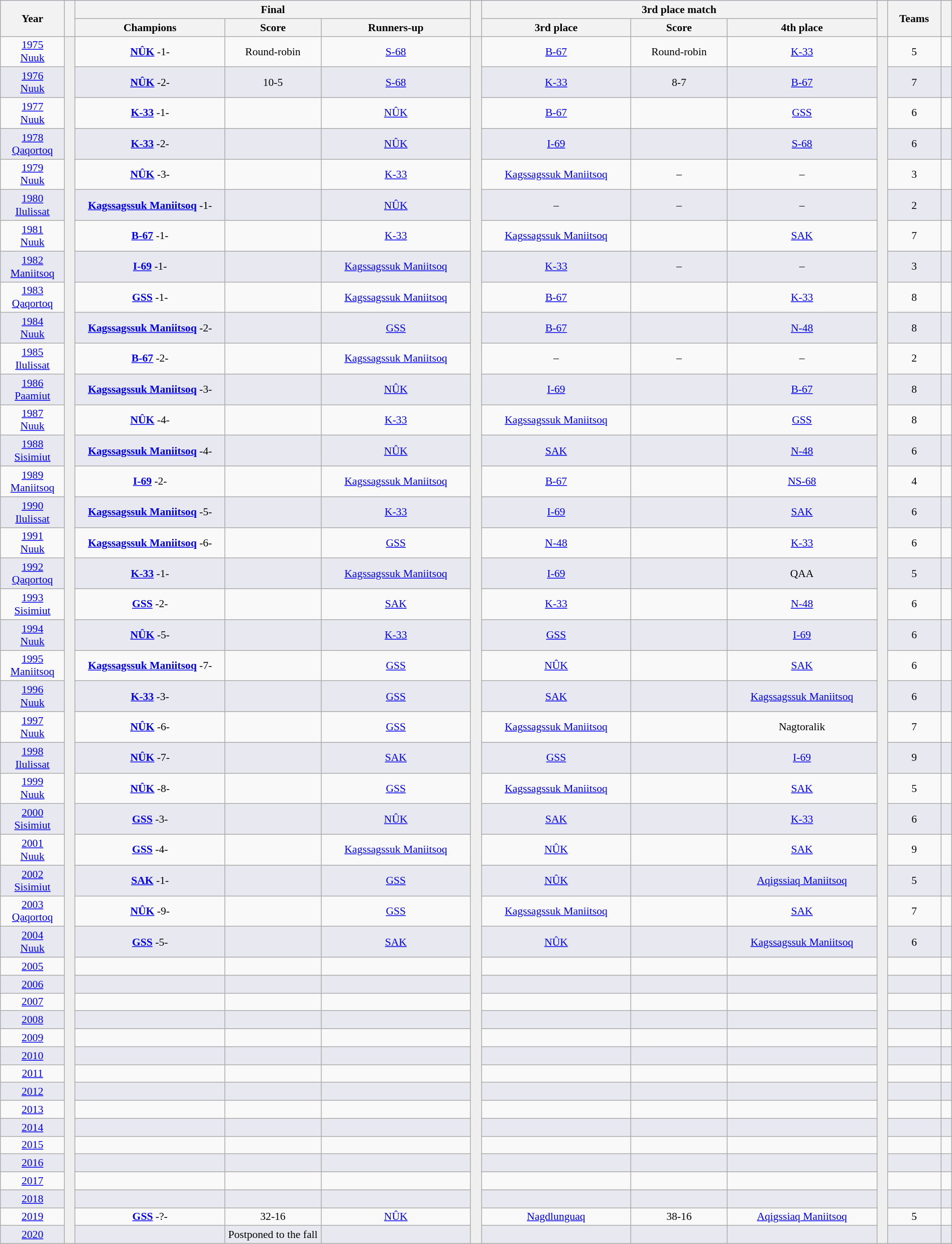<table class="wikitable sortable" style="font-size:90%; width: 100%; text-align: center;">
<tr bgcolor=#c1d8ff>
<th rowspan=2 width=6%>Year</th>
<th width=1% rowspan=2 class=unsortable></th>
<th colspan=3>Final</th>
<th width=1% rowspan=2 class=unsortable></th>
<th colspan=3>3rd place match</th>
<th width=1% rowspan=2 class=unsortable></th>
<th rowspan=2 width=5%>Teams</th>
<th rowspan=2 width=1%></th>
</tr>
<tr bgcolor=#efefef>
<th width=14%>Champions</th>
<th width=9%>Score</th>
<th width=14%>Runners-up</th>
<th width=14%>3rd place</th>
<th width=9%>Score</th>
<th width=14%>4th place</th>
</tr>
<tr>
<td><a href='#'>1975</a><br><a href='#'>Nuuk</a></td>
<td rowspan=46 bgcolor="#efefef"></td>
<td><strong><a href='#'>NÛK</a></strong> -1-</td>
<td>Round-robin</td>
<td><a href='#'>S-68</a></td>
<td rowspan=46 bgcolor="#efefef"></td>
<td><a href='#'>B-67</a></td>
<td>Round-robin</td>
<td><a href='#'>K-33</a></td>
<td rowspan=46 bgcolor="#efefef"></td>
<td>5</td>
<td></td>
</tr>
<tr bgcolor=#E8E8F0>
<td><a href='#'>1976</a><br><a href='#'>Nuuk</a></td>
<td><strong><a href='#'>NÛK</a></strong> -2-</td>
<td>10-5</td>
<td><a href='#'>S-68</a></td>
<td><a href='#'>K-33</a></td>
<td>8-7</td>
<td><a href='#'>B-67</a></td>
<td>7</td>
<td></td>
</tr>
<tr>
<td><a href='#'>1977</a><br><a href='#'>Nuuk</a></td>
<td><strong><a href='#'>K-33</a></strong> -1-</td>
<td></td>
<td><a href='#'>NÛK</a></td>
<td><a href='#'>B-67</a></td>
<td></td>
<td><a href='#'>GSS</a></td>
<td>6</td>
<td></td>
</tr>
<tr bgcolor=#E8E8F0>
<td><a href='#'>1978</a><br><a href='#'>Qaqortoq</a></td>
<td><strong><a href='#'>K-33</a></strong> -2-</td>
<td></td>
<td><a href='#'>NÛK</a></td>
<td><a href='#'>I-69</a></td>
<td></td>
<td><a href='#'>S-68</a></td>
<td>6</td>
<td></td>
</tr>
<tr>
<td><a href='#'>1979</a><br><a href='#'>Nuuk</a></td>
<td><strong><a href='#'>NÛK</a></strong> -3-</td>
<td></td>
<td><a href='#'>K-33</a></td>
<td><a href='#'>Kagssagssuk Maniitsoq</a></td>
<td>–</td>
<td>–</td>
<td>3</td>
<td></td>
</tr>
<tr bgcolor=#E8E8F0>
<td><a href='#'>1980</a><br><a href='#'>Ilulissat</a></td>
<td><strong><a href='#'>Kagssagssuk Maniitsoq</a></strong> -1-</td>
<td></td>
<td><a href='#'>NÛK</a></td>
<td>–</td>
<td>–</td>
<td>–</td>
<td>2</td>
<td></td>
</tr>
<tr>
<td><a href='#'>1981</a><br><a href='#'>Nuuk</a></td>
<td><strong><a href='#'>B-67</a></strong> -1-</td>
<td></td>
<td><a href='#'>K-33</a></td>
<td><a href='#'>Kagssagssuk Maniitsoq</a></td>
<td></td>
<td><a href='#'>SAK</a></td>
<td>7</td>
<td></td>
</tr>
<tr bgcolor=#E8E8F0>
<td><a href='#'>1982</a><br><a href='#'>Maniitsoq</a></td>
<td><strong><a href='#'>I-69</a></strong> -1-</td>
<td></td>
<td><a href='#'>Kagssagssuk Maniitsoq</a></td>
<td><a href='#'>K-33</a></td>
<td>–</td>
<td>–</td>
<td>3</td>
<td></td>
</tr>
<tr>
<td><a href='#'>1983</a><br><a href='#'>Qaqortoq</a></td>
<td><strong><a href='#'>GSS</a></strong> -1-</td>
<td></td>
<td><a href='#'>Kagssagssuk Maniitsoq</a></td>
<td><a href='#'>B-67</a></td>
<td></td>
<td><a href='#'>K-33</a></td>
<td>8</td>
<td></td>
</tr>
<tr bgcolor=#E8E8F0>
<td><a href='#'>1984</a><br><a href='#'>Nuuk</a></td>
<td><strong><a href='#'>Kagssagssuk Maniitsoq</a></strong> -2-</td>
<td></td>
<td><a href='#'>GSS</a></td>
<td><a href='#'>B-67</a></td>
<td></td>
<td><a href='#'>N-48</a></td>
<td>8</td>
<td></td>
</tr>
<tr>
<td><a href='#'>1985</a><br><a href='#'>Ilulissat</a></td>
<td><strong><a href='#'>B-67</a></strong> -2-</td>
<td></td>
<td><a href='#'>Kagssagssuk Maniitsoq</a></td>
<td>–</td>
<td>–</td>
<td>–</td>
<td>2</td>
<td></td>
</tr>
<tr bgcolor=#E8E8F0>
<td><a href='#'>1986</a><br><a href='#'>Paamiut</a></td>
<td><strong><a href='#'>Kagssagssuk Maniitsoq</a></strong> -3-</td>
<td></td>
<td><a href='#'>NÛK</a></td>
<td><a href='#'>I-69</a></td>
<td></td>
<td><a href='#'>B-67</a></td>
<td>8</td>
<td></td>
</tr>
<tr>
<td><a href='#'>1987</a><br><a href='#'>Nuuk</a></td>
<td><strong><a href='#'>NÛK</a></strong> -4-</td>
<td></td>
<td><a href='#'>K-33</a></td>
<td><a href='#'>Kagssagssuk Maniitsoq</a></td>
<td></td>
<td><a href='#'>GSS</a></td>
<td>8</td>
<td></td>
</tr>
<tr bgcolor=#E8E8F0>
<td><a href='#'>1988</a><br><a href='#'>Sisimiut</a></td>
<td><strong><a href='#'>Kagssagssuk Maniitsoq</a></strong> -4-</td>
<td></td>
<td><a href='#'>NÛK</a></td>
<td><a href='#'>SAK</a></td>
<td></td>
<td><a href='#'>N-48</a></td>
<td>6</td>
<td></td>
</tr>
<tr>
<td><a href='#'>1989</a><br><a href='#'>Maniitsoq</a></td>
<td><strong><a href='#'>I-69</a></strong> -2-</td>
<td></td>
<td><a href='#'>Kagssagssuk Maniitsoq</a></td>
<td><a href='#'>B-67</a></td>
<td></td>
<td><a href='#'>NS-68</a></td>
<td>4</td>
<td></td>
</tr>
<tr bgcolor=#E8E8F0>
<td><a href='#'>1990</a><br><a href='#'>Ilulissat</a></td>
<td><strong><a href='#'>Kagssagssuk Maniitsoq</a></strong> -5-</td>
<td></td>
<td><a href='#'>K-33</a></td>
<td><a href='#'>I-69</a></td>
<td></td>
<td><a href='#'>SAK</a></td>
<td>6</td>
<td></td>
</tr>
<tr>
<td><a href='#'>1991</a><br><a href='#'>Nuuk</a></td>
<td><strong><a href='#'>Kagssagssuk Maniitsoq</a></strong> -6-</td>
<td></td>
<td><a href='#'>GSS</a></td>
<td><a href='#'>N-48</a></td>
<td></td>
<td><a href='#'>K-33</a></td>
<td>6</td>
<td></td>
</tr>
<tr bgcolor=#E8E8F0>
<td><a href='#'>1992</a><br><a href='#'>Qaqortoq</a></td>
<td><strong><a href='#'>K-33</a></strong> -1-</td>
<td></td>
<td><a href='#'>Kagssagssuk Maniitsoq</a></td>
<td><a href='#'>I-69</a></td>
<td></td>
<td>QAA</td>
<td>5</td>
<td></td>
</tr>
<tr>
<td><a href='#'>1993</a><br><a href='#'>Sisimiut</a></td>
<td><strong><a href='#'>GSS</a></strong> -2-</td>
<td></td>
<td><a href='#'>SAK</a></td>
<td><a href='#'>K-33</a></td>
<td></td>
<td><a href='#'>N-48</a></td>
<td>6</td>
<td></td>
</tr>
<tr bgcolor=#E8E8F0>
<td><a href='#'>1994</a><br><a href='#'>Nuuk</a></td>
<td><strong><a href='#'>NÛK</a></strong> -5-</td>
<td></td>
<td><a href='#'>K-33</a></td>
<td><a href='#'>GSS</a></td>
<td></td>
<td><a href='#'>I-69</a></td>
<td>6</td>
<td></td>
</tr>
<tr>
<td><a href='#'>1995</a><br><a href='#'>Maniitsoq</a></td>
<td><strong><a href='#'>Kagssagssuk Maniitsoq</a></strong> -7-</td>
<td></td>
<td><a href='#'>GSS</a></td>
<td><a href='#'>NÛK</a></td>
<td></td>
<td><a href='#'>SAK</a></td>
<td>6</td>
<td></td>
</tr>
<tr bgcolor=#E8E8F0>
<td><a href='#'>1996</a><br><a href='#'>Nuuk</a></td>
<td><strong><a href='#'>K-33</a></strong> -3-</td>
<td></td>
<td><a href='#'>GSS</a></td>
<td><a href='#'>SAK</a></td>
<td></td>
<td><a href='#'>Kagssagssuk Maniitsoq</a></td>
<td>6</td>
<td></td>
</tr>
<tr>
<td><a href='#'>1997</a><br><a href='#'>Nuuk</a></td>
<td><strong><a href='#'>NÛK</a></strong> -6-</td>
<td></td>
<td><a href='#'>GSS</a></td>
<td><a href='#'>Kagssagssuk Maniitsoq</a></td>
<td></td>
<td>Nagtoralik</td>
<td>7</td>
<td></td>
</tr>
<tr bgcolor=#E8E8F0>
<td><a href='#'>1998</a><br><a href='#'>Ilulissat</a></td>
<td><strong><a href='#'>NÛK</a></strong> -7-</td>
<td></td>
<td><a href='#'>SAK</a></td>
<td><a href='#'>GSS</a></td>
<td></td>
<td><a href='#'>I-69</a></td>
<td>9</td>
<td></td>
</tr>
<tr>
<td><a href='#'>1999</a><br><a href='#'>Nuuk</a></td>
<td><strong><a href='#'>NÛK</a></strong> -8-</td>
<td></td>
<td><a href='#'>GSS</a></td>
<td><a href='#'>Kagssagssuk Maniitsoq</a></td>
<td></td>
<td><a href='#'>SAK</a></td>
<td>5</td>
<td></td>
</tr>
<tr bgcolor=#E8E8F0>
<td><a href='#'>2000</a><br><a href='#'>Sisimiut</a></td>
<td><strong><a href='#'>GSS</a></strong> -3-</td>
<td></td>
<td><a href='#'>NÛK</a></td>
<td><a href='#'>SAK</a></td>
<td></td>
<td><a href='#'>K-33</a></td>
<td>6</td>
<td></td>
</tr>
<tr>
<td><a href='#'>2001</a><br><a href='#'>Nuuk</a></td>
<td><strong><a href='#'>GSS</a></strong> -4-</td>
<td></td>
<td><a href='#'>Kagssagssuk Maniitsoq</a></td>
<td><a href='#'>NÛK</a></td>
<td></td>
<td><a href='#'>SAK</a></td>
<td>9</td>
<td></td>
</tr>
<tr bgcolor=#E8E8F0>
<td><a href='#'>2002</a><br><a href='#'>Sisimiut</a></td>
<td><strong><a href='#'>SAK</a></strong> -1-</td>
<td></td>
<td><a href='#'>GSS</a></td>
<td><a href='#'>NÛK</a></td>
<td></td>
<td><a href='#'>Aqigssiaq Maniitsoq</a></td>
<td>5</td>
<td></td>
</tr>
<tr>
<td><a href='#'>2003</a><br><a href='#'>Qaqortoq</a></td>
<td><strong><a href='#'>NÛK</a></strong> -9-</td>
<td></td>
<td><a href='#'>GSS</a></td>
<td><a href='#'>Kagssagssuk Maniitsoq</a></td>
<td></td>
<td><a href='#'>SAK</a></td>
<td>7</td>
<td></td>
</tr>
<tr bgcolor=#E8E8F0>
<td><a href='#'>2004</a><br><a href='#'>Nuuk</a></td>
<td><strong><a href='#'>GSS</a></strong> -5-</td>
<td></td>
<td><a href='#'>SAK</a></td>
<td><a href='#'>NÛK</a></td>
<td></td>
<td><a href='#'>Kagssagssuk Maniitsoq</a></td>
<td>6</td>
<td></td>
</tr>
<tr>
<td><a href='#'>2005</a></td>
<td></td>
<td></td>
<td></td>
<td></td>
<td></td>
<td></td>
<td></td>
<td></td>
</tr>
<tr bgcolor=#E8E8F0>
<td><a href='#'>2006</a></td>
<td></td>
<td></td>
<td></td>
<td></td>
<td></td>
<td></td>
<td></td>
<td></td>
</tr>
<tr>
<td><a href='#'>2007</a></td>
<td></td>
<td></td>
<td></td>
<td></td>
<td></td>
<td></td>
<td></td>
<td></td>
</tr>
<tr bgcolor=#E8E8F0>
<td><a href='#'>2008</a></td>
<td></td>
<td></td>
<td></td>
<td></td>
<td></td>
<td></td>
<td></td>
<td></td>
</tr>
<tr>
<td><a href='#'>2009</a></td>
<td></td>
<td></td>
<td></td>
<td></td>
<td></td>
<td></td>
<td></td>
<td></td>
</tr>
<tr bgcolor=#E8E8F0>
<td><a href='#'>2010</a></td>
<td></td>
<td></td>
<td></td>
<td></td>
<td></td>
<td></td>
<td></td>
<td></td>
</tr>
<tr>
<td><a href='#'>2011</a></td>
<td></td>
<td></td>
<td></td>
<td></td>
<td></td>
<td></td>
<td></td>
<td></td>
</tr>
<tr bgcolor=#E8E8F0>
<td><a href='#'>2012</a></td>
<td></td>
<td></td>
<td></td>
<td></td>
<td></td>
<td></td>
<td></td>
<td></td>
</tr>
<tr>
<td><a href='#'>2013</a></td>
<td></td>
<td></td>
<td></td>
<td></td>
<td></td>
<td></td>
<td></td>
<td></td>
</tr>
<tr bgcolor=#E8E8F0>
<td><a href='#'>2014</a></td>
<td></td>
<td></td>
<td></td>
<td></td>
<td></td>
<td></td>
<td></td>
<td></td>
</tr>
<tr>
<td><a href='#'>2015</a></td>
<td></td>
<td></td>
<td></td>
<td></td>
<td></td>
<td></td>
<td></td>
<td></td>
</tr>
<tr bgcolor=#E8E8F0>
<td><a href='#'>2016</a></td>
<td></td>
<td></td>
<td></td>
<td></td>
<td></td>
<td></td>
<td></td>
<td></td>
</tr>
<tr>
<td><a href='#'>2017</a></td>
<td></td>
<td></td>
<td></td>
<td></td>
<td></td>
<td></td>
<td></td>
<td></td>
</tr>
<tr bgcolor=#E8E8F0>
<td><a href='#'>2018</a></td>
<td></td>
<td></td>
<td></td>
<td></td>
<td></td>
<td></td>
<td></td>
<td></td>
</tr>
<tr>
<td><a href='#'>2019</a></td>
<td><strong><a href='#'>GSS</a></strong> -?-</td>
<td>32-16</td>
<td><a href='#'>NÛK</a></td>
<td><a href='#'>Nagdlunguaq</a></td>
<td>38-16</td>
<td><a href='#'>Aqigssiaq Maniitsoq</a></td>
<td>5</td>
<td></td>
</tr>
<tr bgcolor=#E8E8F0>
<td><a href='#'>2020</a></td>
<td></td>
<td>Postponed to the fall</td>
<td></td>
<td></td>
<td></td>
<td></td>
<td></td>
<td></td>
</tr>
</table>
